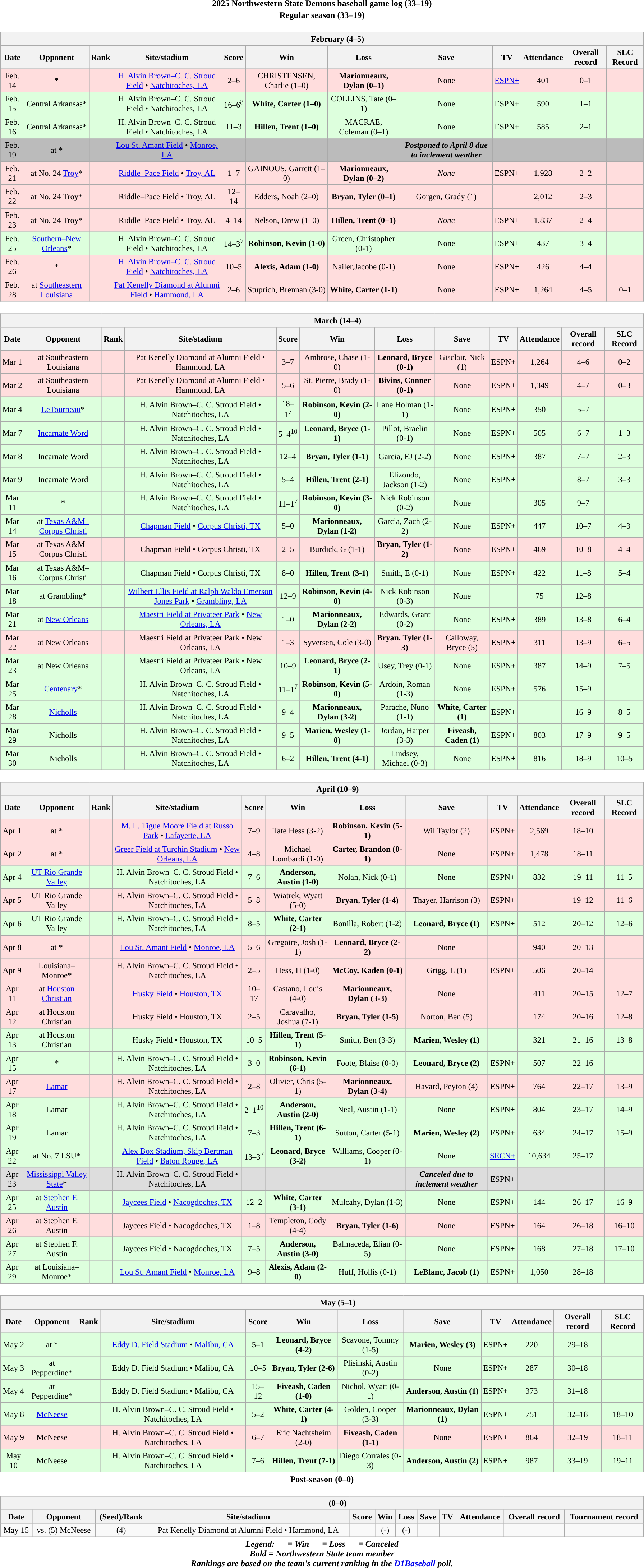<table class="toccolours" width=95% style="clear:both; margin:1.5em auto; text-align:center;">
<tr>
<th colspan=2>2025 Northwestern State Demons baseball game log (33–19)</th>
</tr>
<tr>
<th colspan=2>Regular season (33–19)</th>
</tr>
<tr valign="top">
<td><br><table class="wikitable collapsible collapsed" style="margin:auto; width:100%; text-align:center; font-size:95%">
<tr>
<th colspan=12 style="padding-left:4em;">February (4–5)</th>
</tr>
<tr>
<th>Date</th>
<th>Opponent</th>
<th>Rank</th>
<th>Site/stadium</th>
<th>Score</th>
<th>Win</th>
<th>Loss</th>
<th>Save</th>
<th>TV</th>
<th>Attendance</th>
<th>Overall record</th>
<th>SLC Record</th>
</tr>
<tr align="center" bgcolor=#ffdddd>
<td>Feb. 14</td>
<td>*</td>
<td></td>
<td><a href='#'>H. Alvin Brown–C. C. Stroud Field</a> • <a href='#'>Natchitoches, LA</a></td>
<td>2–6</td>
<td>CHRISTENSEN, Charlie (1–0)</td>
<td><strong>Marionneaux, Dylan (0–1)</strong></td>
<td>None</td>
<td><a href='#'>ESPN+</a></td>
<td>401</td>
<td>0–1</td>
<td></td>
</tr>
<tr align="center" bgcolor=#ddffdd>
<td>Feb. 15</td>
<td>Central Arkansas*</td>
<td></td>
<td>H. Alvin Brown–C. C. Stroud Field • Natchitoches, LA</td>
<td>16–6<sup>8</sup></td>
<td><strong>White, Carter (1–0)</strong></td>
<td>COLLINS, Tate (0–1)</td>
<td>None</td>
<td>ESPN+</td>
<td>590</td>
<td>1–1</td>
<td></td>
</tr>
<tr align="center" bgcolor=#ddffdd>
<td>Feb. 16</td>
<td>Central Arkansas*</td>
<td></td>
<td>H. Alvin Brown–C. C. Stroud Field • Natchitoches, LA</td>
<td>11–3</td>
<td><strong>Hillen, Trent (1–0)</strong></td>
<td>MACRAE, Coleman (0–1)</td>
<td>None</td>
<td>ESPN+</td>
<td>585</td>
<td>2–1</td>
<td></td>
</tr>
<tr align="center" bgcolor=#bbbbbb>
<td>Feb. 19</td>
<td>at *</td>
<td></td>
<td><a href='#'>Lou St. Amant Field</a> • <a href='#'>Monroe, LA</a></td>
<td></td>
<td></td>
<td></td>
<td><strong><em>Postponed to April 8 due to inclement weather</em></strong></td>
<td></td>
<td></td>
<td></td>
<td></td>
</tr>
<tr align="center" bgcolor=#ffdddd>
<td>Feb. 21</td>
<td>at No. 24 <a href='#'>Troy</a>*</td>
<td></td>
<td><a href='#'>Riddle–Pace Field</a> • <a href='#'>Troy, AL</a></td>
<td>1–7</td>
<td>GAINOUS, Garrett (1–0)</td>
<td><strong>Marionneaux, Dylan (0–2)</strong></td>
<td><em>None</em></td>
<td>ESPN+</td>
<td>1,928</td>
<td>2–2</td>
<td></td>
</tr>
<tr align="center" bgcolor=#ffdddd>
<td>Feb. 22</td>
<td>at No. 24 Troy*</td>
<td></td>
<td>Riddle–Pace Field • Troy, AL</td>
<td>12–14</td>
<td>Edders, Noah (2–0)</td>
<td><strong>Bryan, Tyler (0–1)</strong></td>
<td>Gorgen, Grady (1)</td>
<td></td>
<td>2,012</td>
<td>2–3</td>
<td></td>
</tr>
<tr align="center" bgcolor=#ffdddd>
<td>Feb. 23</td>
<td>at No. 24 Troy*</td>
<td></td>
<td>Riddle–Pace Field • Troy, AL</td>
<td>4–14</td>
<td>Nelson, Drew (1–0)</td>
<td><strong>Hillen, Trent (0–1)</strong></td>
<td><em>None</em></td>
<td>ESPN+</td>
<td>1,837</td>
<td>2–4</td>
<td></td>
</tr>
<tr align="center" bgcolor=#ddffdd>
<td>Feb. 25</td>
<td><a href='#'>Southern–New Orleans</a>*</td>
<td></td>
<td>H. Alvin Brown–C. C. Stroud Field • Natchitoches, LA</td>
<td>14–3<sup>7</sup></td>
<td><strong>Robinson, Kevin (1-0)</strong></td>
<td>Green, Christopher (0-1)</td>
<td>None</td>
<td>ESPN+</td>
<td>437</td>
<td>3–4</td>
<td></td>
</tr>
<tr align="center" bgcolor=#ffdddd>
<td>Feb. 26</td>
<td>*</td>
<td></td>
<td><a href='#'>H. Alvin Brown–C. C. Stroud Field</a> • <a href='#'>Natchitoches, LA</a></td>
<td>10–5</td>
<td><strong>Alexis, Adam (1-0)</strong></td>
<td>Nailer,Jacobe (0-1)</td>
<td>None</td>
<td>ESPN+</td>
<td>426</td>
<td>4–4</td>
<td></td>
</tr>
<tr align="center" bgcolor=#ffdddd>
<td>Feb. 28</td>
<td>at <a href='#'>Southeastern Louisiana</a></td>
<td></td>
<td><a href='#'>Pat Kenelly Diamond at Alumni Field</a> • <a href='#'>Hammond, LA</a></td>
<td>2–6</td>
<td>Stuprich, Brennan (3-0)</td>
<td><strong>White, Carter (1-1)</strong></td>
<td>None</td>
<td>ESPN+</td>
<td>1,264</td>
<td>4–5</td>
<td>0–1</td>
</tr>
</table>
</td>
</tr>
<tr>
<td><br><table class="wikitable collapsible collapsed" style="margin:auto; width:100%; text-align:center; font-size:95%">
<tr>
<th colspan=12 style="padding-left:4em;">March (14–4)</th>
</tr>
<tr>
<th>Date</th>
<th>Opponent</th>
<th>Rank</th>
<th>Site/stadium</th>
<th>Score</th>
<th>Win</th>
<th>Loss</th>
<th>Save</th>
<th>TV</th>
<th>Attendance</th>
<th>Overall record</th>
<th>SLC Record</th>
</tr>
<tr align="center" bgcolor=#ffdddd>
<td>Mar 1</td>
<td>at Southeastern Louisiana</td>
<td></td>
<td>Pat Kenelly Diamond at Alumni Field • Hammond, LA</td>
<td>3–7</td>
<td>Ambrose, Chase (1-0)</td>
<td><strong>Leonard, Bryce (0-1)</strong></td>
<td>Gisclair, Nick (1)</td>
<td>ESPN+</td>
<td>1,264</td>
<td>4–6</td>
<td>0–2</td>
</tr>
<tr align="center" bgcolor=#ffdddd>
<td>Mar 2</td>
<td>at Southeastern Louisiana</td>
<td></td>
<td>Pat Kenelly Diamond at Alumni Field • Hammond, LA</td>
<td>5–6</td>
<td>St. Pierre, Brady (1-0)</td>
<td><strong>Bivins, Conner (0-1)</strong></td>
<td>None</td>
<td>ESPN+</td>
<td>1,349</td>
<td>4–7</td>
<td>0–3</td>
</tr>
<tr align="center" bgcolor=#ddffdd>
<td>Mar 4</td>
<td><a href='#'>LeTourneau</a>*</td>
<td></td>
<td>H. Alvin Brown–C. C. Stroud Field • Natchitoches, LA</td>
<td>18–1<sup>7</sup></td>
<td><strong>Robinson, Kevin (2-0)</strong></td>
<td>Lane Holman (1-1)</td>
<td>None</td>
<td>ESPN+</td>
<td>350</td>
<td>5–7</td>
<td></td>
</tr>
<tr align="center" bgcolor=#ddffdd>
<td>Mar 7</td>
<td><a href='#'>Incarnate Word</a></td>
<td></td>
<td>H. Alvin Brown–C. C. Stroud Field • Natchitoches, LA</td>
<td>5–4<sup>10</sup></td>
<td><strong>Leonard, Bryce (1-1)</strong></td>
<td>Pillot, Braelin (0-1)</td>
<td>None</td>
<td>ESPN+</td>
<td>505</td>
<td>6–7</td>
<td>1–3</td>
</tr>
<tr align="center" bgcolor=#ddffdd>
<td>Mar 8</td>
<td>Incarnate Word</td>
<td></td>
<td>H. Alvin Brown–C. C. Stroud Field • Natchitoches, LA</td>
<td>12–4</td>
<td><strong>Bryan, Tyler (1-1)</strong></td>
<td>Garcia, EJ (2-2)</td>
<td>None</td>
<td>ESPN+</td>
<td>387</td>
<td>7–7</td>
<td>2–3</td>
</tr>
<tr align="center" bgcolor=#ddffdd>
<td>Mar 9</td>
<td>Incarnate Word</td>
<td></td>
<td>H. Alvin Brown–C. C. Stroud Field • Natchitoches, LA</td>
<td>5–4</td>
<td><strong>Hillen, Trent (2-1)</strong></td>
<td>Elizondo, Jackson (1-2)</td>
<td>None</td>
<td>ESPN+</td>
<td></td>
<td>8–7</td>
<td>3–3</td>
</tr>
<tr align="center" bgcolor=#ddffdd>
<td>Mar 11</td>
<td>*</td>
<td></td>
<td>H. Alvin Brown–C. C. Stroud Field • Natchitoches, LA</td>
<td>11–1<sup>7</sup></td>
<td><strong>Robinson, Kevin (3-0)</strong></td>
<td>Nick Robinson (0-2)</td>
<td>None</td>
<td></td>
<td>305</td>
<td>9–7</td>
<td></td>
</tr>
<tr align="center" bgcolor=#ddffdd>
<td>Mar 14</td>
<td>at <a href='#'>Texas A&M–Corpus Christi</a></td>
<td></td>
<td><a href='#'>Chapman Field</a> • <a href='#'>Corpus Christi, TX</a></td>
<td>5–0</td>
<td><strong>Marionneaux, Dylan (1-2)</strong></td>
<td>Garcia, Zach (2-2)</td>
<td>None</td>
<td>ESPN+</td>
<td>447</td>
<td>10–7</td>
<td>4–3</td>
</tr>
<tr align="center" bgcolor=#ffdddd>
<td>Mar 15</td>
<td>at Texas A&M–Corpus Christi</td>
<td></td>
<td>Chapman Field • Corpus Christi, TX</td>
<td>2–5</td>
<td>Burdick, G (1-1)</td>
<td><strong>Bryan, Tyler (1-2)</strong></td>
<td>None</td>
<td>ESPN+</td>
<td>469</td>
<td>10–8</td>
<td>4–4</td>
</tr>
<tr align="center" bgcolor=#ddffdd>
<td>Mar 16</td>
<td>at Texas A&M–Corpus Christi</td>
<td></td>
<td>Chapman Field • Corpus Christi, TX</td>
<td>8–0</td>
<td><strong>Hillen, Trent (3-1)</strong></td>
<td>Smith, E (0-1)</td>
<td>None</td>
<td>ESPN+</td>
<td>422</td>
<td>11–8</td>
<td>5–4</td>
</tr>
<tr align="center" bgcolor=#ddffdd>
<td>Mar 18</td>
<td>at Grambling*</td>
<td></td>
<td><a href='#'>Wilbert Ellis Field at Ralph Waldo Emerson Jones Park</a> • <a href='#'>Grambling, LA</a></td>
<td>12–9</td>
<td><strong>Robinson, Kevin (4-0)</strong></td>
<td>Nick Robinson (0-3)</td>
<td>None</td>
<td></td>
<td>75</td>
<td>12–8</td>
<td></td>
</tr>
<tr align="center" bgcolor=#ddffdd>
<td>Mar 21</td>
<td>at <a href='#'>New Orleans</a></td>
<td></td>
<td><a href='#'>Maestri Field at Privateer Park</a> • <a href='#'>New Orleans, LA</a></td>
<td>1–0</td>
<td><strong>Marionneaux, Dylan (2-2)</strong></td>
<td>Edwards, Grant (0-2)</td>
<td>None</td>
<td>ESPN+</td>
<td>389</td>
<td>13–8</td>
<td>6–4</td>
</tr>
<tr align="center" bgcolor=#ffdddd>
<td>Mar 22</td>
<td>at New Orleans</td>
<td></td>
<td>Maestri Field at Privateer Park • New Orleans, LA</td>
<td>1–3</td>
<td>Syversen, Cole (3-0)</td>
<td><strong>Bryan, Tyler (1-3)</strong></td>
<td>Calloway, Bryce (5)</td>
<td>ESPN+</td>
<td>311</td>
<td>13–9</td>
<td>6–5</td>
</tr>
<tr align="center" bgcolor=#ddffdd>
<td>Mar 23</td>
<td>at New Orleans</td>
<td></td>
<td>Maestri Field at Privateer Park • New Orleans, LA</td>
<td>10–9</td>
<td><strong>Leonard, Bryce (2-1)</strong></td>
<td>Usey, Trey (0-1)</td>
<td>None</td>
<td>ESPN+</td>
<td>387</td>
<td>14–9</td>
<td>7–5</td>
</tr>
<tr align="center" bgcolor=#ddffdd>
<td>Mar 25</td>
<td><a href='#'>Centenary</a>*</td>
<td></td>
<td>H. Alvin Brown–C. C. Stroud Field • Natchitoches, LA</td>
<td>11–1<sup>7</sup></td>
<td><strong>Robinson, Kevin (5-0)</strong></td>
<td>Ardoin, Roman (1-3)</td>
<td>None</td>
<td>ESPN+</td>
<td>576</td>
<td>15–9</td>
<td></td>
</tr>
<tr align="center" bgcolor=#ddffdd>
<td>Mar 28</td>
<td><a href='#'>Nicholls</a></td>
<td></td>
<td>H. Alvin Brown–C. C. Stroud Field • Natchitoches, LA</td>
<td>9–4</td>
<td><strong>Marionneaux, Dylan (3-2)</strong></td>
<td>Parache, Nuno (1-1)</td>
<td><strong>White, Carter (1)</strong></td>
<td>ESPN+</td>
<td> </td>
<td>16–9</td>
<td>8–5</td>
</tr>
<tr align="center" bgcolor=#ddffdd>
<td>Mar 29</td>
<td>Nicholls</td>
<td></td>
<td>H. Alvin Brown–C. C. Stroud Field • Natchitoches, LA</td>
<td>9–5</td>
<td><strong>Marien, Wesley (1-0)</strong></td>
<td>Jordan, Harper (3-3)</td>
<td><strong>Fiveash, Caden (1)</strong></td>
<td>ESPN+</td>
<td>803</td>
<td>17–9</td>
<td>9–5</td>
</tr>
<tr align="center" bgcolor=#ddffdd>
<td>Mar 30</td>
<td>Nicholls</td>
<td></td>
<td>H. Alvin Brown–C. C. Stroud Field • Natchitoches, LA</td>
<td>6–2</td>
<td><strong>Hillen, Trent (4-1)</strong></td>
<td>Lindsey, Michael (0-3)</td>
<td>None</td>
<td>ESPN+</td>
<td>816</td>
<td>18–9</td>
<td>10–5</td>
</tr>
</table>
</td>
</tr>
<tr>
<td><br><table class="wikitable collapsible collapsed" style="margin:auto; width:100%; text-align:center; font-size:95%">
<tr>
<th colspan=12 style="padding-left:4em;">April (10–9)</th>
</tr>
<tr>
<th>Date</th>
<th>Opponent</th>
<th>Rank</th>
<th>Site/stadium</th>
<th>Score</th>
<th>Win</th>
<th>Loss</th>
<th>Save</th>
<th>TV</th>
<th>Attendance</th>
<th>Overall record</th>
<th>SLC Record</th>
</tr>
<tr align="center" bgcolor=#ffdddd>
<td>Apr 1</td>
<td>at *</td>
<td></td>
<td><a href='#'>M. L. Tigue Moore Field at Russo Park</a> • <a href='#'>Lafayette, LA</a></td>
<td>7–9</td>
<td>Tate Hess (3-2)</td>
<td><strong>Robinson, Kevin (5-1)</strong></td>
<td>Wil Taylor (2)</td>
<td>ESPN+</td>
<td>2,569</td>
<td>18–10</td>
<td></td>
</tr>
<tr align="center" bgcolor=#ffdddd>
<td>Apr 2</td>
<td>at *</td>
<td></td>
<td><a href='#'>Greer Field at Turchin Stadium</a> • <a href='#'>New Orleans, LA</a></td>
<td>4–8</td>
<td>Michael Lombardi (1-0)</td>
<td><strong>Carter, Brandon (0-1)</strong></td>
<td>None</td>
<td>ESPN+</td>
<td>1,478</td>
<td>18–11</td>
<td></td>
</tr>
<tr align="center" bgcolor=#ddffdd>
<td>Apr 4</td>
<td><a href='#'>UT Rio Grande Valley</a></td>
<td></td>
<td>H. Alvin Brown–C. C. Stroud Field • Natchitoches, LA</td>
<td>7–6</td>
<td><strong>Anderson, Austin (1-0)</strong></td>
<td>Nolan, Nick (0-1)</td>
<td>None</td>
<td>ESPN+</td>
<td>832</td>
<td>19–11</td>
<td>11–5</td>
</tr>
<tr align="center" bgcolor=#ffdddd>
<td>Apr 5</td>
<td>UT Rio Grande Valley</td>
<td></td>
<td>H. Alvin Brown–C. C. Stroud Field • Natchitoches, LA</td>
<td>5–8</td>
<td>Wiatrek, Wyatt (5-0)</td>
<td><strong>Bryan, Tyler (1-4)</strong></td>
<td>Thayer, Harrison (3)</td>
<td>ESPN+</td>
<td> </td>
<td>19–12</td>
<td>11–6</td>
</tr>
<tr align="center" bgcolor=#ddffdd>
<td>Apr 6</td>
<td>UT Rio Grande Valley</td>
<td></td>
<td>H. Alvin Brown–C. C. Stroud Field • Natchitoches, LA</td>
<td>8–5</td>
<td><strong>White, Carter (2-1)</strong></td>
<td>Bonilla, Robert (1-2)</td>
<td><strong>Leonard, Bryce (1)</strong></td>
<td>ESPN+</td>
<td>512</td>
<td>20–12</td>
<td>12–6</td>
</tr>
<tr align="center" bgcolor=#ffdddd>
<td>Apr 8</td>
<td>at *</td>
<td></td>
<td><a href='#'>Lou St. Amant Field</a> • <a href='#'>Monroe, LA</a></td>
<td>5–6</td>
<td>Gregoire, Josh (1-1)</td>
<td><strong>Leonard, Bryce (2-2)</strong></td>
<td>None</td>
<td></td>
<td>940</td>
<td>20–13</td>
<td></td>
</tr>
<tr align="center" bgcolor=#ffdddd>
<td>Apr 9</td>
<td>Louisiana–Monroe*</td>
<td></td>
<td>H. Alvin Brown–C. C. Stroud Field • Natchitoches, LA</td>
<td>2–5</td>
<td>Hess, H (1-0)</td>
<td><strong>McCoy, Kaden (0-1)</strong></td>
<td>Grigg, L (1)</td>
<td>ESPN+</td>
<td>506</td>
<td>20–14</td>
<td></td>
</tr>
<tr align="center" bgcolor=#ffdddd>
<td>Apr 11</td>
<td>at <a href='#'>Houston Christian</a></td>
<td></td>
<td><a href='#'>Husky Field</a> • <a href='#'>Houston, TX</a></td>
<td>10–17</td>
<td>Castano, Louis (4-0)</td>
<td><strong>Marionneaux, Dylan (3-3)</strong></td>
<td>None</td>
<td></td>
<td>411</td>
<td>20–15</td>
<td>12–7</td>
</tr>
<tr align="center" bgcolor=#ffdddd>
<td>Apr 12</td>
<td>at Houston Christian</td>
<td></td>
<td>Husky Field • Houston, TX</td>
<td>2–5</td>
<td>Caravalho, Joshua (7-1)</td>
<td><strong>Bryan, Tyler (1-5)</strong></td>
<td>Norton, Ben (5)</td>
<td></td>
<td>174</td>
<td>20–16</td>
<td>12–8</td>
</tr>
<tr align="center" bgcolor=#ddffdd>
<td>Apr 13</td>
<td>at Houston Christian</td>
<td></td>
<td>Husky Field • Houston, TX</td>
<td>10–5</td>
<td><strong>Hillen, Trent (5-1)</strong></td>
<td>Smith, Ben (3-3)</td>
<td><strong>Marien, Wesley (1)</strong></td>
<td></td>
<td>321</td>
<td>21–16</td>
<td>13–8</td>
</tr>
<tr align="center" bgcolor=#ddffdd>
<td>Apr 15</td>
<td>*</td>
<td></td>
<td>H. Alvin Brown–C. C. Stroud Field • Natchitoches, LA</td>
<td>3–0</td>
<td><strong>Robinson, Kevin (6-1)</strong></td>
<td>Foote, Blaise (0-0)</td>
<td><strong>Leonard, Bryce (2)</strong></td>
<td>ESPN+</td>
<td>507</td>
<td>22–16</td>
<td></td>
</tr>
<tr align="center" bgcolor=#ffdddd>
<td>Apr 17</td>
<td><a href='#'>Lamar</a></td>
<td></td>
<td>H. Alvin Brown–C. C. Stroud Field • Natchitoches, LA</td>
<td>2–8</td>
<td>Olivier, Chris (5-1)</td>
<td><strong>Marionneaux, Dylan (3-4)</strong></td>
<td>Havard, Peyton (4)</td>
<td>ESPN+</td>
<td>764</td>
<td>22–17</td>
<td>13–9</td>
</tr>
<tr align="center" bgcolor=#ddffdd>
<td>Apr 18</td>
<td>Lamar</td>
<td></td>
<td>H. Alvin Brown–C. C. Stroud Field • Natchitoches, LA</td>
<td>2–1<sup>10</sup></td>
<td><strong>Anderson, Austin (2-0)</strong></td>
<td>Neal, Austin (1-1)</td>
<td>None</td>
<td>ESPN+</td>
<td>804</td>
<td>23–17</td>
<td>14–9</td>
</tr>
<tr align="center" bgcolor=#ddffdd>
<td>Apr 19</td>
<td>Lamar</td>
<td></td>
<td>H. Alvin Brown–C. C. Stroud Field • Natchitoches, LA</td>
<td>7–3</td>
<td><strong>Hillen, Trent (6-1)</strong></td>
<td>Sutton, Carter (5-1)</td>
<td><strong>Marien, Wesley (2)</strong></td>
<td>ESPN+</td>
<td>634</td>
<td>24–17</td>
<td>15–9</td>
</tr>
<tr align="center" bgcolor=#ddffdd>
<td>Apr 22</td>
<td>at No. 7 LSU*</td>
<td></td>
<td><a href='#'>Alex Box Stadium, Skip Bertman Field</a> • <a href='#'>Baton Rouge, LA</a></td>
<td>13–3<sup>7</sup></td>
<td><strong>Leonard, Bryce (3-2)</strong></td>
<td>Williams, Cooper (0-1)</td>
<td>None</td>
<td><a href='#'>SECN+</a></td>
<td>10,634</td>
<td>25–17</td>
<td></td>
</tr>
<tr align="center" bgcolor=#dddddd>
<td>Apr 23</td>
<td><a href='#'>Mississippi Valley State</a>*</td>
<td></td>
<td>H. Alvin Brown–C. C. Stroud Field • Natchitoches, LA</td>
<td></td>
<td></td>
<td></td>
<td><strong><em>Canceled due to inclement weather</em></strong></td>
<td>ESPN+</td>
<td></td>
<td></td>
<td></td>
</tr>
<tr align="center" bgcolor=#ddffdd>
<td>Apr 25</td>
<td>at <a href='#'>Stephen F. Austin</a></td>
<td></td>
<td><a href='#'>Jaycees Field</a> • <a href='#'>Nacogdoches, TX</a></td>
<td>12–2</td>
<td><strong>White, Carter (3-1)</strong></td>
<td>Mulcahy, Dylan (1-3)</td>
<td>None</td>
<td>ESPN+</td>
<td>144</td>
<td>26–17</td>
<td>16–9</td>
</tr>
<tr align="center" bgcolor=#ffdddd>
<td>Apr 26</td>
<td>at Stephen F. Austin</td>
<td></td>
<td>Jaycees Field • Nacogdoches, TX</td>
<td>1–8</td>
<td>Templeton, Cody (4-4)</td>
<td><strong>Bryan, Tyler (1-6)</strong></td>
<td>None</td>
<td>ESPN+</td>
<td>164</td>
<td>26–18</td>
<td>16–10</td>
</tr>
<tr align="center" bgcolor=#ddffdd>
<td>Apr 27</td>
<td>at Stephen F. Austin</td>
<td></td>
<td>Jaycees Field • Nacogdoches, TX</td>
<td>7–5</td>
<td><strong>Anderson, Austin (3-0)</strong></td>
<td>Balmaceda, Elian (0-5)</td>
<td>None</td>
<td>ESPN+</td>
<td>168</td>
<td>27–18</td>
<td>17–10</td>
</tr>
<tr align="center" bgcolor=#ddffdd>
<td>Apr 29</td>
<td>at Louisiana–Monroe*</td>
<td></td>
<td><a href='#'>Lou St. Amant Field</a> • <a href='#'>Monroe, LA</a></td>
<td>9–8</td>
<td><strong>Alexis, Adam (2-0)</strong></td>
<td>Huff, Hollis (0-1)</td>
<td><strong>LeBlanc, Jacob (1)</strong></td>
<td>ESPN+</td>
<td>1,050</td>
<td>28–18</td>
<td></td>
</tr>
</table>
</td>
</tr>
<tr>
<td><br><table class="wikitable collapsible collapsed" style="margin:auto; width:100%; text-align:center; font-size:95%">
<tr>
<th colspan=13 style="padding-left:4em;">May (5–1)</th>
</tr>
<tr>
<th>Date</th>
<th>Opponent</th>
<th>Rank</th>
<th>Site/stadium</th>
<th>Score</th>
<th>Win</th>
<th>Loss</th>
<th>Save</th>
<th>TV</th>
<th>Attendance</th>
<th>Overall record</th>
<th>SLC Record</th>
</tr>
<tr align="center" bgcolor=#ddffdd>
<td>May 2</td>
<td>at *</td>
<td></td>
<td><a href='#'>Eddy D. Field Stadium</a> • <a href='#'>Malibu, CA</a></td>
<td>5–1</td>
<td><strong>Leonard, Bryce (4-2)</strong></td>
<td>Scavone, Tommy (1-5)</td>
<td><strong>Marien, Wesley (3)</strong></td>
<td>ESPN+</td>
<td>220</td>
<td>29–18</td>
<td></td>
</tr>
<tr align="center" bgcolor=#ddffdd>
<td>May 3</td>
<td>at Pepperdine*</td>
<td></td>
<td>Eddy D. Field Stadium • Malibu, CA</td>
<td>10–5</td>
<td><strong>Bryan, Tyler (2-6)</strong></td>
<td>Plisinski, Austin (0-2)</td>
<td>None</td>
<td>ESPN+</td>
<td>287</td>
<td>30–18</td>
<td></td>
</tr>
<tr align="center" bgcolor=#ddffdd>
<td>May 4</td>
<td>at Pepperdine*</td>
<td></td>
<td>Eddy D. Field Stadium • Malibu, CA</td>
<td>15–12</td>
<td><strong>Fiveash, Caden (1-0)</strong></td>
<td>Nichol, Wyatt (0-1)</td>
<td><strong>Anderson, Austin (1)</strong></td>
<td>ESPN+</td>
<td>373</td>
<td>31–18</td>
<td></td>
</tr>
<tr align="center" bgcolor=#ddffdd>
<td>May 8</td>
<td><a href='#'>McNeese</a></td>
<td></td>
<td>H. Alvin Brown–C. C. Stroud Field • Natchitoches, LA</td>
<td>5–2</td>
<td><strong>White, Carter (4-1)</strong></td>
<td>Golden, Cooper (3-3)</td>
<td><strong>Marionneaux, Dylan (1)</strong></td>
<td>ESPN+</td>
<td>751</td>
<td>32–18</td>
<td>18–10</td>
</tr>
<tr align="center" bgcolor=#ffdddd>
<td>May 9</td>
<td>McNeese</td>
<td></td>
<td>H. Alvin Brown–C. C. Stroud Field • Natchitoches, LA</td>
<td>6–7</td>
<td>Eric Nachtsheim (2-0)</td>
<td><strong>Fiveash, Caden (1-1)</strong></td>
<td>None</td>
<td>ESPN+</td>
<td>864</td>
<td>32–19</td>
<td>18–11</td>
</tr>
<tr align="center" bgcolor=#ddffdd>
<td>May 10</td>
<td>McNeese</td>
<td></td>
<td>H. Alvin Brown–C. C. Stroud Field • Natchitoches, LA</td>
<td>7–6</td>
<td><strong>Hillen, Trent (7-1)</strong></td>
<td>Diego Corrales (0-3)</td>
<td><strong>Anderson, Austin (2)</strong></td>
<td>ESPN+</td>
<td>987</td>
<td>33–19</td>
<td>19–11</td>
</tr>
</table>
</td>
</tr>
<tr>
<th colspan=2>Post-season (0–0)</th>
</tr>
<tr>
<td><br><table class="wikitable collapsible" style="margin:auto; width:100%; text-align:center; font-size:95%">
<tr>
<th colspan=12 style="padding-left:4em;"> (0–0)</th>
</tr>
<tr>
<th>Date</th>
<th>Opponent</th>
<th>(Seed)/Rank</th>
<th>Site/stadium</th>
<th>Score</th>
<th>Win</th>
<th>Loss</th>
<th>Save</th>
<th>TV</th>
<th>Attendance</th>
<th>Overall record</th>
<th>Tournament record</th>
</tr>
<tr align="center" bgcolor=>
<td>May 15</td>
<td>vs. (5) McNeese</td>
<td>(4)</td>
<td>Pat Kenelly Diamond at Alumni Field • Hammond, LA</td>
<td>–</td>
<td>(-)</td>
<td>(-)</td>
<td></td>
<td></td>
<td></td>
<td>–</td>
<td>–</td>
</tr>
</table>
</td>
</tr>
<tr>
<th colspan=9><em>Legend:       = Win       = Loss       = Canceled<br>Bold = Northwestern State team member<br>Rankings are based on the team's current ranking in the <a href='#'>D1Baseball</a> poll.</em><br></th>
</tr>
</table>
